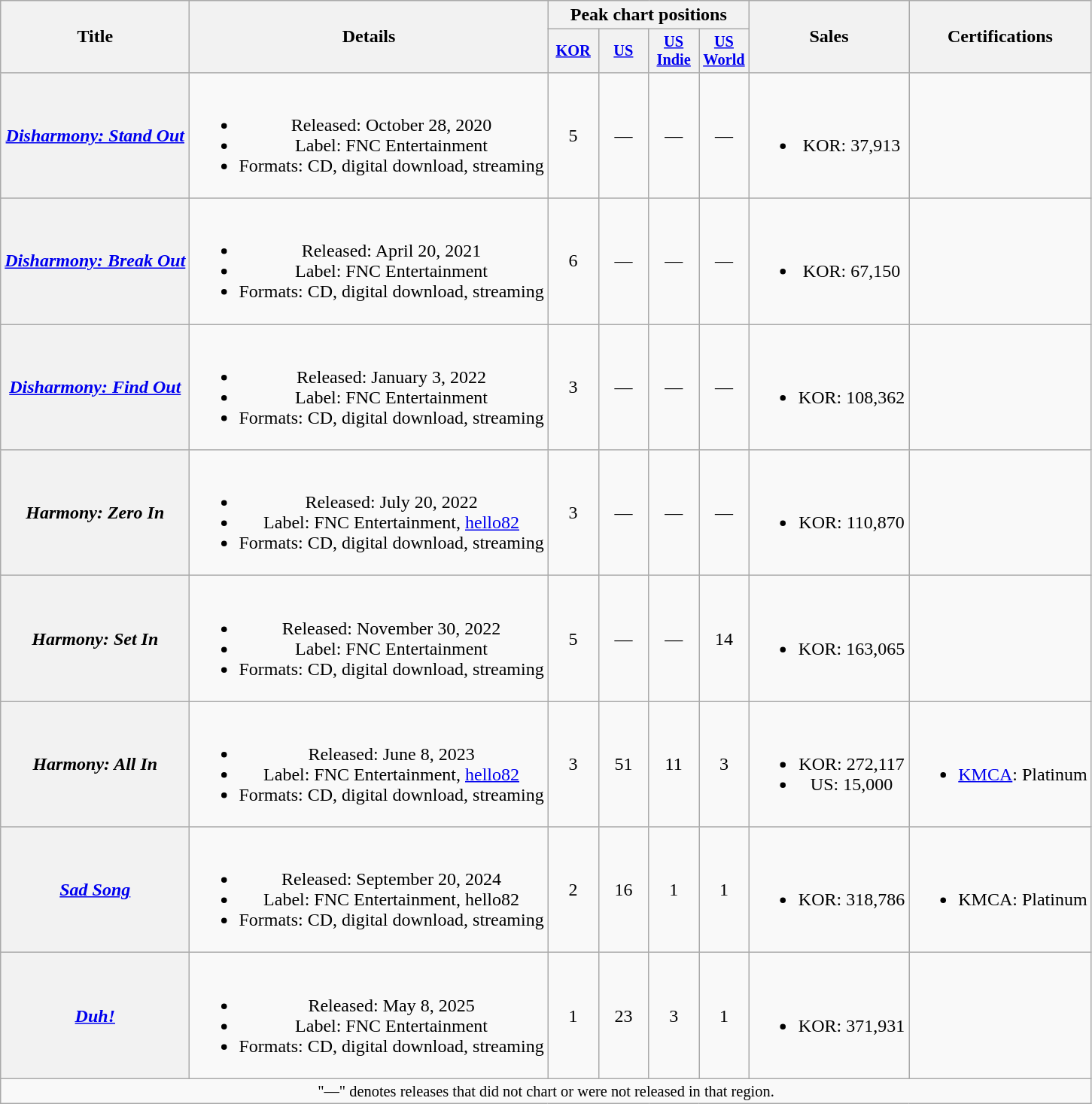<table class="wikitable plainrowheaders" style="text-align:center">
<tr>
<th scope="col" rowspan="2">Title</th>
<th scope="col" rowspan="2">Details</th>
<th scope="col" colspan="4">Peak chart positions</th>
<th scope="col" rowspan="2">Sales</th>
<th scope="col" rowspan="2">Certifications</th>
</tr>
<tr>
<th scope="col" style="width:2.8em;font-size:85%"><a href='#'>KOR</a><br></th>
<th scope="col" style="width:2.8em;font-size:85%"><a href='#'>US</a><br></th>
<th scope="col" style="width:2.8em;font-size:85%"><a href='#'>US<br>Indie</a><br></th>
<th scope="col" style="width:2.8em;font-size:85%"><a href='#'>US<br>World</a><br></th>
</tr>
<tr>
<th scope="row"><em><a href='#'>Disharmony: Stand Out</a></em></th>
<td><br><ul><li>Released: October 28, 2020</li><li>Label: FNC Entertainment</li><li>Formats: CD, digital download, streaming</li></ul></td>
<td>5</td>
<td>—</td>
<td>—</td>
<td>—</td>
<td><br><ul><li>KOR: 37,913</li></ul></td>
<td></td>
</tr>
<tr>
<th scope="row"><em><a href='#'>Disharmony: Break Out</a></em></th>
<td><br><ul><li>Released: April 20, 2021</li><li>Label: FNC Entertainment</li><li>Formats: CD, digital download, streaming</li></ul></td>
<td>6</td>
<td>—</td>
<td>—</td>
<td>—</td>
<td><br><ul><li>KOR: 67,150</li></ul></td>
<td></td>
</tr>
<tr>
<th scope="row"><em><a href='#'>Disharmony: Find Out</a></em></th>
<td><br><ul><li>Released: January 3, 2022</li><li>Label: FNC Entertainment</li><li>Formats: CD, digital download, streaming</li></ul></td>
<td>3</td>
<td>—</td>
<td>—</td>
<td>—</td>
<td><br><ul><li>KOR: 108,362</li></ul></td>
<td></td>
</tr>
<tr>
<th scope="row"><em>Harmony: Zero In</em></th>
<td><br><ul><li>Released: July 20, 2022</li><li>Label: FNC Entertainment, <a href='#'>hello82</a></li><li>Formats: CD, digital download, streaming</li></ul></td>
<td>3</td>
<td>—</td>
<td>—</td>
<td>—</td>
<td><br><ul><li>KOR: 110,870</li></ul></td>
<td></td>
</tr>
<tr>
<th scope="row"><em>Harmony: Set In</em></th>
<td><br><ul><li>Released: November 30, 2022</li><li>Label: FNC Entertainment</li><li>Formats: CD, digital download, streaming</li></ul></td>
<td>5</td>
<td>—</td>
<td>—</td>
<td>14</td>
<td><br><ul><li>KOR: 163,065</li></ul></td>
<td></td>
</tr>
<tr>
<th scope="row"><em>Harmony: All In</em></th>
<td><br><ul><li>Released: June 8, 2023</li><li>Label: FNC Entertainment, <a href='#'>hello82</a></li><li>Formats: CD, digital download, streaming</li></ul></td>
<td>3</td>
<td>51</td>
<td>11</td>
<td>3</td>
<td><br><ul><li>KOR: 272,117</li><li>US: 15,000</li></ul></td>
<td><br><ul><li><a href='#'>KMCA</a>: Platinum</li></ul></td>
</tr>
<tr>
<th scope="row"><em><a href='#'>Sad Song</a></em></th>
<td><br><ul><li>Released: September 20, 2024</li><li>Label: FNC Entertainment, hello82</li><li>Formats: CD, digital download, streaming</li></ul></td>
<td>2</td>
<td>16</td>
<td>1</td>
<td>1</td>
<td><br><ul><li>KOR: 318,786</li></ul></td>
<td><br><ul><li>KMCA: Platinum</li></ul></td>
</tr>
<tr>
<th scope="row"><em><a href='#'>Duh!</a></em></th>
<td><br><ul><li>Released: May 8, 2025</li><li>Label: FNC Entertainment</li><li>Formats: CD, digital download, streaming</li></ul></td>
<td>1</td>
<td>23</td>
<td>3</td>
<td>1</td>
<td><br><ul><li>KOR: 371,931</li></ul></td>
<td></td>
</tr>
<tr>
<td colspan="8" style="font-size:85%">"—" denotes releases that did not chart or were not released in that region.</td>
</tr>
</table>
